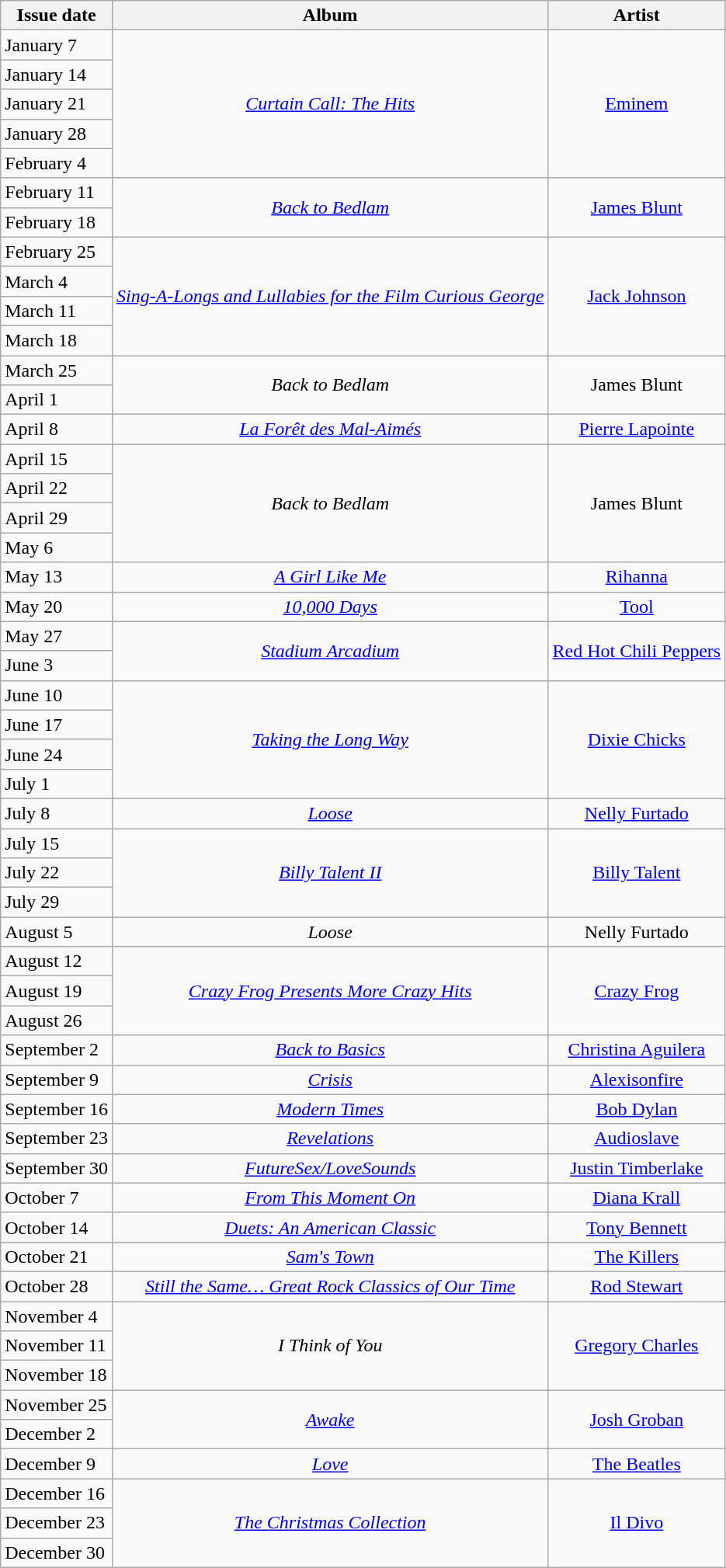<table class=wikitable>
<tr>
<th><strong>Issue date</strong></th>
<th><strong>Album</strong></th>
<th><strong>Artist</strong></th>
</tr>
<tr>
<td>January 7</td>
<td rowspan="5" align="center"><em><a href='#'>Curtain Call: The Hits</a></em></td>
<td rowspan="5" align="center"><a href='#'>Eminem</a></td>
</tr>
<tr>
<td>January 14</td>
</tr>
<tr>
<td>January 21</td>
</tr>
<tr>
<td>January 28</td>
</tr>
<tr>
<td>February 4</td>
</tr>
<tr>
<td>February 11</td>
<td rowspan="2" align="center"><em><a href='#'>Back to Bedlam</a></em></td>
<td rowspan="2" align="center"><a href='#'>James Blunt</a></td>
</tr>
<tr>
<td>February 18</td>
</tr>
<tr>
<td>February 25</td>
<td rowspan="4" align="center"><em><a href='#'>Sing-A-Longs and Lullabies for the Film Curious George</a></em></td>
<td rowspan="4" align="center"><a href='#'>Jack Johnson</a></td>
</tr>
<tr>
<td>March 4</td>
</tr>
<tr>
<td>March 11</td>
</tr>
<tr>
<td>March 18</td>
</tr>
<tr>
<td>March 25</td>
<td rowspan="2" align="center"><em>Back to Bedlam</em></td>
<td rowspan="2" align="center">James Blunt</td>
</tr>
<tr>
<td>April 1</td>
</tr>
<tr>
<td>April 8</td>
<td align="center"><em><a href='#'>La Forêt des Mal-Aimés</a></em></td>
<td align="center"><a href='#'>Pierre Lapointe</a></td>
</tr>
<tr>
<td>April 15</td>
<td rowspan="4" align="center"><em>Back to Bedlam</em></td>
<td rowspan="4" align="center">James Blunt</td>
</tr>
<tr>
<td>April 22</td>
</tr>
<tr>
<td>April 29</td>
</tr>
<tr>
<td>May 6</td>
</tr>
<tr>
<td>May 13</td>
<td align="center"><em><a href='#'>A Girl Like Me</a></em></td>
<td align="center"><a href='#'>Rihanna</a></td>
</tr>
<tr>
<td>May 20</td>
<td align="center"><em><a href='#'>10,000 Days</a></em></td>
<td align="center"><a href='#'>Tool</a></td>
</tr>
<tr>
<td>May 27</td>
<td rowspan="2" align="center"><em><a href='#'>Stadium Arcadium</a></em></td>
<td rowspan="2" align="center"><a href='#'>Red Hot Chili Peppers</a></td>
</tr>
<tr>
<td>June 3</td>
</tr>
<tr>
<td>June 10</td>
<td rowspan="4" align="center"><em><a href='#'>Taking the Long Way</a></em></td>
<td rowspan="4" align="center"><a href='#'>Dixie Chicks</a></td>
</tr>
<tr>
<td>June 17</td>
</tr>
<tr>
<td>June 24</td>
</tr>
<tr>
<td>July 1</td>
</tr>
<tr>
<td>July 8</td>
<td align="center"><em><a href='#'>Loose</a></em></td>
<td align="center"><a href='#'>Nelly Furtado</a></td>
</tr>
<tr>
<td>July 15</td>
<td rowspan="3" align="center"><em><a href='#'>Billy Talent II</a></em></td>
<td rowspan="3" align="center"><a href='#'>Billy Talent</a></td>
</tr>
<tr>
<td>July 22</td>
</tr>
<tr>
<td>July 29</td>
</tr>
<tr>
<td>August 5</td>
<td align="center"><em>Loose</em></td>
<td align="center">Nelly Furtado</td>
</tr>
<tr>
<td>August 12</td>
<td rowspan="3" align="center"><em><a href='#'>Crazy Frog Presents More Crazy Hits</a></em></td>
<td rowspan="3" align="center"><a href='#'>Crazy Frog</a></td>
</tr>
<tr>
<td>August 19</td>
</tr>
<tr>
<td>August 26</td>
</tr>
<tr>
<td>September 2</td>
<td align="center"><em><a href='#'>Back to Basics</a></em></td>
<td align="center"><a href='#'>Christina Aguilera</a></td>
</tr>
<tr>
<td>September 9</td>
<td align="center"><em><a href='#'>Crisis</a></em></td>
<td align="center"><a href='#'>Alexisonfire</a></td>
</tr>
<tr>
<td>September 16</td>
<td align="center"><em><a href='#'>Modern Times</a></em></td>
<td align="center"><a href='#'>Bob Dylan</a></td>
</tr>
<tr>
<td>September 23</td>
<td align="center"><em><a href='#'>Revelations</a></em></td>
<td align="center"><a href='#'>Audioslave</a></td>
</tr>
<tr>
<td>September 30</td>
<td align="center"><em><a href='#'>FutureSex/LoveSounds</a></em></td>
<td align="center"><a href='#'>Justin Timberlake</a></td>
</tr>
<tr>
<td>October 7</td>
<td align="center"><em><a href='#'>From This Moment On</a></em></td>
<td align="center"><a href='#'>Diana Krall</a></td>
</tr>
<tr>
<td>October 14</td>
<td align="center"><em><a href='#'>Duets: An American Classic</a></em></td>
<td align="center"><a href='#'>Tony Bennett</a></td>
</tr>
<tr>
<td>October 21</td>
<td align="center"><em><a href='#'>Sam's Town</a></em></td>
<td align="center"><a href='#'>The Killers</a></td>
</tr>
<tr>
<td>October 28</td>
<td align="center"><em><a href='#'>Still the Same… Great Rock Classics of Our Time</a></em></td>
<td align="center"><a href='#'>Rod Stewart</a></td>
</tr>
<tr>
<td>November 4</td>
<td rowspan="3" align="center"><em>I Think of You</em></td>
<td rowspan="3" align="center"><a href='#'>Gregory Charles</a></td>
</tr>
<tr>
<td>November 11</td>
</tr>
<tr>
<td>November 18</td>
</tr>
<tr>
<td>November 25</td>
<td rowspan="2" align="center"><em><a href='#'>Awake</a></em></td>
<td rowspan="2" align="center"><a href='#'>Josh Groban</a></td>
</tr>
<tr>
<td>December 2</td>
</tr>
<tr>
<td>December 9</td>
<td align="center"><em><a href='#'>Love</a></em></td>
<td align="center"><a href='#'>The Beatles</a></td>
</tr>
<tr>
<td>December 16</td>
<td rowspan="3" align="center"><em><a href='#'>The Christmas Collection</a></em></td>
<td rowspan="3" align="center"><a href='#'>Il Divo</a></td>
</tr>
<tr>
<td>December 23</td>
</tr>
<tr>
<td>December 30</td>
</tr>
</table>
